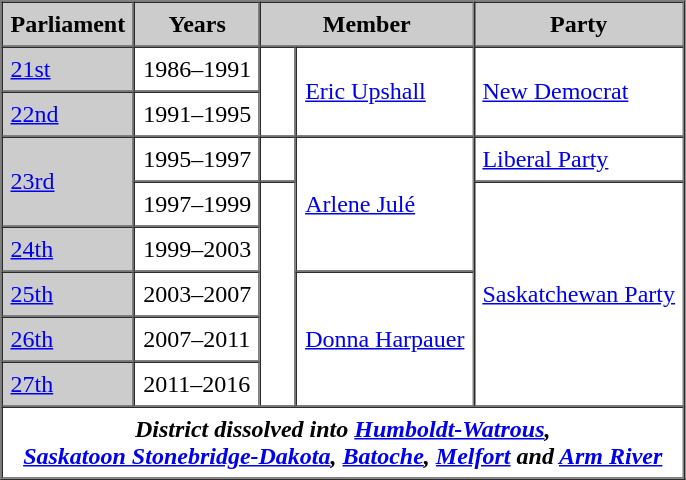<table border=1 cellpadding=5 cellspacing=0>
<tr bgcolor="CCCCCC">
<th>Parliament</th>
<th>Years</th>
<th colspan="2">Member</th>
<th>Party</th>
</tr>
<tr>
<td bgcolor="CCCCCC"><a href='#'>21st</a></td>
<td>1986–1991</td>
<td rowspan="2" >   </td>
<td rowspan="2"><a href='#'>Eric Upshall</a></td>
<td rowspan="2"><a href='#'>New Democrat</a></td>
</tr>
<tr>
<td bgcolor="CCCCCC"><a href='#'>22nd</a></td>
<td>1991–1995</td>
</tr>
<tr>
<td bgcolor="CCCCCC" rowspan="2"><a href='#'>23rd</a></td>
<td>1995–1997</td>
<td>   </td>
<td rowspan="3"><a href='#'>Arlene Julé</a></td>
<td><a href='#'>Liberal Party</a></td>
</tr>
<tr>
<td>1997–1999</td>
<td rowspan="5" >   </td>
<td rowspan="5"><a href='#'>Saskatchewan Party</a></td>
</tr>
<tr>
<td bgcolor="CCCCCC"><a href='#'>24th</a></td>
<td>1999–2003</td>
</tr>
<tr>
<td bgcolor="CCCCCC"><a href='#'>25th</a></td>
<td>2003–2007</td>
<td rowspan="3"><a href='#'>Donna Harpauer</a></td>
</tr>
<tr>
<td bgcolor="CCCCCC"><a href='#'>26th</a></td>
<td>2007–2011</td>
</tr>
<tr>
<td bgcolor="CCCCCC"><a href='#'>27th</a></td>
<td>2011–2016</td>
</tr>
<tr>
<td colspan="5" align="center"><strong><em>District dissolved into <a href='#'>Humboldt-Watrous</a>,<br> <a href='#'>Saskatoon Stonebridge-Dakota</a>, <a href='#'>Batoche</a>, <a href='#'>Melfort</a> <em>and</em> <a href='#'>Arm River</a></em></strong></td>
</tr>
<tr>
</tr>
</table>
